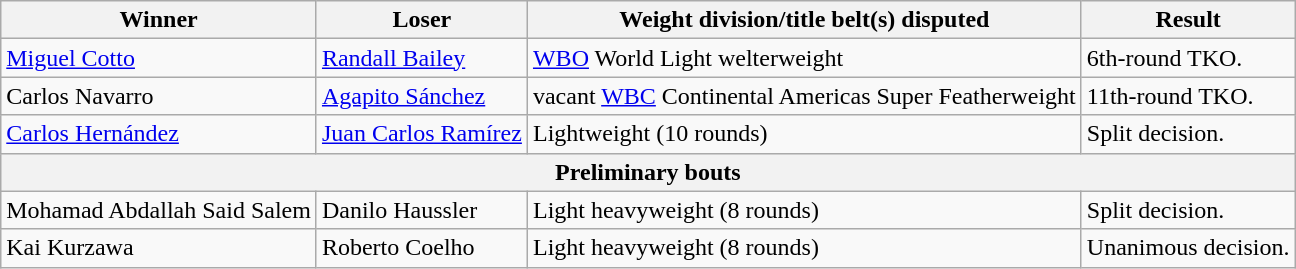<table class=wikitable>
<tr>
<th>Winner</th>
<th>Loser</th>
<th>Weight division/title belt(s) disputed</th>
<th>Result</th>
</tr>
<tr>
<td> <a href='#'>Miguel Cotto</a></td>
<td> <a href='#'>Randall Bailey</a></td>
<td><a href='#'>WBO</a> World Light welterweight</td>
<td>6th-round TKO.</td>
</tr>
<tr>
<td> Carlos Navarro</td>
<td> <a href='#'>Agapito Sánchez</a></td>
<td>vacant <a href='#'>WBC</a> Continental Americas Super Featherweight</td>
<td>11th-round TKO.</td>
</tr>
<tr>
<td> <a href='#'>Carlos Hernández</a></td>
<td> <a href='#'>Juan Carlos Ramírez</a></td>
<td>Lightweight (10 rounds)</td>
<td>Split decision.</td>
</tr>
<tr>
<th colspan=4>Preliminary bouts</th>
</tr>
<tr>
<td> Mohamad Abdallah Said Salem</td>
<td> Danilo Haussler</td>
<td>Light heavyweight (8 rounds)</td>
<td>Split decision.</td>
</tr>
<tr>
<td> Kai Kurzawa</td>
<td> Roberto Coelho</td>
<td>Light heavyweight (8 rounds)</td>
<td>Unanimous decision.</td>
</tr>
</table>
